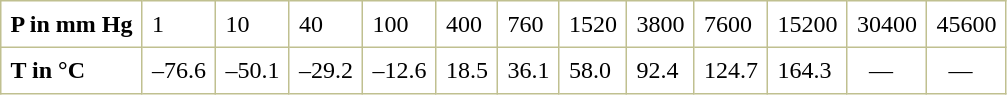<table border="1" cellspacing="0" cellpadding="6" style="margin: 0 0 0 0.5em; background: white; border-collapse: collapse; border-color: #C0C090;">
<tr>
<td><strong>P in mm Hg</strong></td>
<td>1</td>
<td>10</td>
<td>40</td>
<td>100</td>
<td>400</td>
<td>760</td>
<td>1520</td>
<td>3800</td>
<td>7600</td>
<td>15200</td>
<td>30400</td>
<td>45600</td>
</tr>
<tr>
<td><strong>T in °C</strong></td>
<td>–76.6</td>
<td>–50.1</td>
<td>–29.2</td>
<td>–12.6</td>
<td>18.5</td>
<td>36.1</td>
<td>58.0</td>
<td>92.4</td>
<td>124.7</td>
<td>164.3</td>
<td>  —</td>
<td>  —</td>
</tr>
</table>
